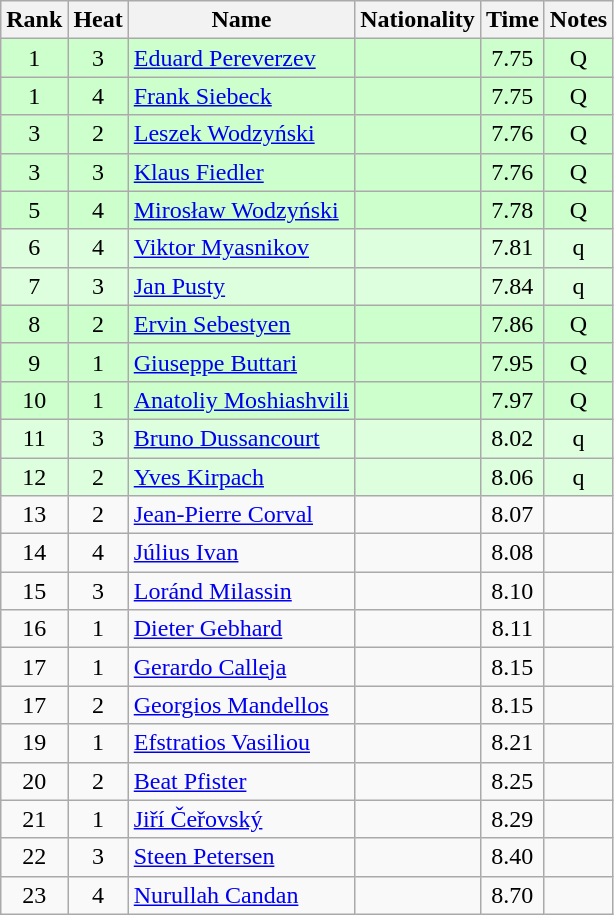<table class="wikitable sortable" style="text-align:center">
<tr>
<th>Rank</th>
<th>Heat</th>
<th>Name</th>
<th>Nationality</th>
<th>Time</th>
<th>Notes</th>
</tr>
<tr bgcolor=ccffcc>
<td>1</td>
<td>3</td>
<td align="left"><a href='#'>Eduard Pereverzev</a></td>
<td align=left></td>
<td>7.75</td>
<td>Q</td>
</tr>
<tr bgcolor=ccffcc>
<td>1</td>
<td>4</td>
<td align="left"><a href='#'>Frank Siebeck</a></td>
<td align=left></td>
<td>7.75</td>
<td>Q</td>
</tr>
<tr bgcolor=ccffcc>
<td>3</td>
<td>2</td>
<td align="left"><a href='#'>Leszek Wodzyński</a></td>
<td align=left></td>
<td>7.76</td>
<td>Q</td>
</tr>
<tr bgcolor=ccffcc>
<td>3</td>
<td>3</td>
<td align="left"><a href='#'>Klaus Fiedler</a></td>
<td align=left></td>
<td>7.76</td>
<td>Q</td>
</tr>
<tr bgcolor=ccffcc>
<td>5</td>
<td>4</td>
<td align="left"><a href='#'>Mirosław Wodzyński</a></td>
<td align=left></td>
<td>7.78</td>
<td>Q</td>
</tr>
<tr bgcolor=ddffdd>
<td>6</td>
<td>4</td>
<td align="left"><a href='#'>Viktor Myasnikov</a></td>
<td align=left></td>
<td>7.81</td>
<td>q</td>
</tr>
<tr bgcolor=ddffdd>
<td>7</td>
<td>3</td>
<td align="left"><a href='#'>Jan Pusty</a></td>
<td align=left></td>
<td>7.84</td>
<td>q</td>
</tr>
<tr bgcolor=ccffcc>
<td>8</td>
<td>2</td>
<td align="left"><a href='#'>Ervin Sebestyen</a></td>
<td align=left></td>
<td>7.86</td>
<td>Q</td>
</tr>
<tr bgcolor=ccffcc>
<td>9</td>
<td>1</td>
<td align="left"><a href='#'>Giuseppe Buttari</a></td>
<td align=left></td>
<td>7.95</td>
<td>Q</td>
</tr>
<tr bgcolor=ccffcc>
<td>10</td>
<td>1</td>
<td align="left"><a href='#'>Anatoliy Moshiashvili</a></td>
<td align=left></td>
<td>7.97</td>
<td>Q</td>
</tr>
<tr bgcolor=ddffdd>
<td>11</td>
<td>3</td>
<td align="left"><a href='#'>Bruno Dussancourt</a></td>
<td align=left></td>
<td>8.02</td>
<td>q</td>
</tr>
<tr bgcolor=ddffdd>
<td>12</td>
<td>2</td>
<td align="left"><a href='#'>Yves Kirpach</a></td>
<td align=left></td>
<td>8.06</td>
<td>q</td>
</tr>
<tr>
<td>13</td>
<td>2</td>
<td align="left"><a href='#'>Jean-Pierre Corval</a></td>
<td align=left></td>
<td>8.07</td>
<td></td>
</tr>
<tr>
<td>14</td>
<td>4</td>
<td align="left"><a href='#'>Július Ivan</a></td>
<td align=left></td>
<td>8.08</td>
<td></td>
</tr>
<tr>
<td>15</td>
<td>3</td>
<td align="left"><a href='#'>Loránd Milassin</a></td>
<td align=left></td>
<td>8.10</td>
<td></td>
</tr>
<tr>
<td>16</td>
<td>1</td>
<td align="left"><a href='#'>Dieter Gebhard</a></td>
<td align=left></td>
<td>8.11</td>
<td></td>
</tr>
<tr>
<td>17</td>
<td>1</td>
<td align="left"><a href='#'>Gerardo Calleja</a></td>
<td align=left></td>
<td>8.15</td>
<td></td>
</tr>
<tr>
<td>17</td>
<td>2</td>
<td align="left"><a href='#'>Georgios Mandellos</a></td>
<td align=left></td>
<td>8.15</td>
<td></td>
</tr>
<tr>
<td>19</td>
<td>1</td>
<td align="left"><a href='#'>Efstratios Vasiliou</a></td>
<td align=left></td>
<td>8.21</td>
<td></td>
</tr>
<tr>
<td>20</td>
<td>2</td>
<td align="left"><a href='#'>Beat Pfister</a></td>
<td align=left></td>
<td>8.25</td>
<td></td>
</tr>
<tr>
<td>21</td>
<td>1</td>
<td align="left"><a href='#'>Jiří Čeřovský</a></td>
<td align=left></td>
<td>8.29</td>
<td></td>
</tr>
<tr>
<td>22</td>
<td>3</td>
<td align="left"><a href='#'>Steen Petersen</a></td>
<td align=left></td>
<td>8.40</td>
<td></td>
</tr>
<tr>
<td>23</td>
<td>4</td>
<td align="left"><a href='#'>Nurullah Candan</a></td>
<td align=left></td>
<td>8.70</td>
<td></td>
</tr>
</table>
